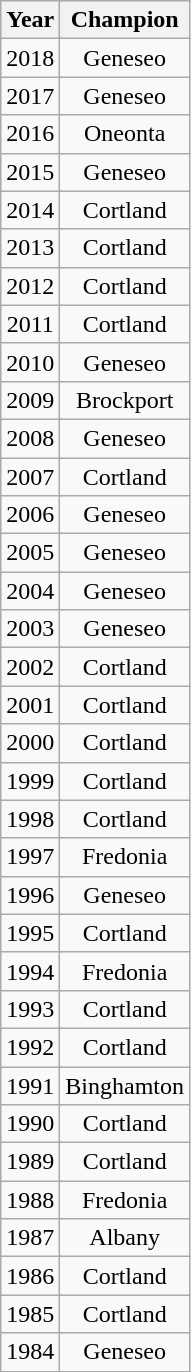<table class="wikitable" style="text-align:center" cellpadding=2 cellspacing=2>
<tr>
<th colspan=2>Year</th>
<th>Champion</th>
</tr>
<tr>
<td colspan=2>2018</td>
<td>Geneseo</td>
</tr>
<tr>
<td colspan=2>2017</td>
<td>Geneseo</td>
</tr>
<tr>
<td colspan=2>2016</td>
<td>Oneonta</td>
</tr>
<tr>
<td colspan=2>2015</td>
<td>Geneseo</td>
</tr>
<tr>
<td colspan=2>2014</td>
<td>Cortland</td>
</tr>
<tr>
<td colspan=2>2013</td>
<td>Cortland</td>
</tr>
<tr>
<td colspan=2>2012</td>
<td>Cortland</td>
</tr>
<tr>
<td colspan=2>2011</td>
<td>Cortland</td>
</tr>
<tr>
<td colspan=2>2010</td>
<td>Geneseo</td>
</tr>
<tr>
<td colspan=2>2009</td>
<td>Brockport</td>
</tr>
<tr>
<td colspan=2>2008</td>
<td>Geneseo</td>
</tr>
<tr>
<td colspan=2>2007</td>
<td>Cortland</td>
</tr>
<tr>
<td colspan=2>2006</td>
<td>Geneseo</td>
</tr>
<tr>
<td colspan=2>2005</td>
<td>Geneseo</td>
</tr>
<tr>
<td colspan=2>2004</td>
<td>Geneseo</td>
</tr>
<tr>
<td colspan=2>2003</td>
<td>Geneseo</td>
</tr>
<tr>
<td colspan=2>2002</td>
<td>Cortland</td>
</tr>
<tr>
<td colspan=2>2001</td>
<td>Cortland</td>
</tr>
<tr>
<td colspan=2>2000</td>
<td>Cortland</td>
</tr>
<tr>
<td colspan=2>1999</td>
<td>Cortland</td>
</tr>
<tr>
<td colspan=2>1998</td>
<td>Cortland</td>
</tr>
<tr>
<td colspan=2>1997</td>
<td>Fredonia</td>
</tr>
<tr>
<td colspan=2>1996</td>
<td>Geneseo</td>
</tr>
<tr>
<td colspan=2>1995</td>
<td>Cortland</td>
</tr>
<tr>
<td colspan=2>1994</td>
<td>Fredonia</td>
</tr>
<tr>
<td colspan=2>1993</td>
<td>Cortland</td>
</tr>
<tr>
<td colspan=2>1992</td>
<td>Cortland</td>
</tr>
<tr>
<td colspan=2>1991</td>
<td>Binghamton</td>
</tr>
<tr>
<td colspan=2>1990</td>
<td>Cortland</td>
</tr>
<tr>
<td colspan=2>1989</td>
<td>Cortland</td>
</tr>
<tr>
<td colspan=2>1988</td>
<td>Fredonia</td>
</tr>
<tr>
<td colspan=2>1987</td>
<td>Albany</td>
</tr>
<tr>
<td colspan=2>1986</td>
<td>Cortland</td>
</tr>
<tr>
<td colspan=2>1985</td>
<td>Cortland</td>
</tr>
<tr>
<td colspan=2>1984</td>
<td>Geneseo</td>
</tr>
<tr>
</tr>
</table>
